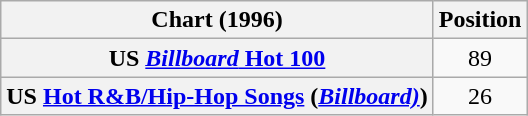<table class="wikitable sortable plainrowheaders" style="text-align:center;">
<tr>
<th scope="col">Chart (1996)</th>
<th scope="col">Position</th>
</tr>
<tr>
<th scope="row">US <a href='#'><em>Billboard</em> Hot 100</a></th>
<td>89</td>
</tr>
<tr>
<th scope="row">US <a href='#'>Hot R&B/Hip-Hop Songs</a> (<em><a href='#'>Billboard)</a></em>)</th>
<td>26</td>
</tr>
</table>
